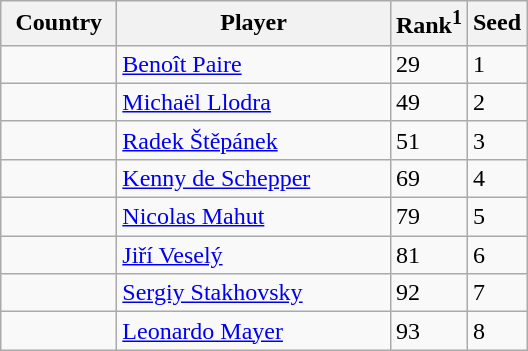<table class="sortable wikitable">
<tr>
<th width="70">Country</th>
<th width="175">Player</th>
<th>Rank<sup>1</sup></th>
<th>Seed</th>
</tr>
<tr>
<td></td>
<td><a href='#'>Benoît Paire</a></td>
<td>29</td>
<td>1</td>
</tr>
<tr>
<td></td>
<td><a href='#'>Michaël Llodra</a></td>
<td>49</td>
<td>2</td>
</tr>
<tr>
<td></td>
<td><a href='#'>Radek Štěpánek</a></td>
<td>51</td>
<td>3</td>
</tr>
<tr>
<td></td>
<td><a href='#'>Kenny de Schepper</a></td>
<td>69</td>
<td>4</td>
</tr>
<tr>
<td></td>
<td><a href='#'>Nicolas Mahut</a></td>
<td>79</td>
<td>5</td>
</tr>
<tr>
<td></td>
<td><a href='#'>Jiří Veselý</a></td>
<td>81</td>
<td>6</td>
</tr>
<tr>
<td></td>
<td><a href='#'>Sergiy Stakhovsky</a></td>
<td>92</td>
<td>7</td>
</tr>
<tr>
<td></td>
<td><a href='#'>Leonardo Mayer</a></td>
<td>93</td>
<td>8</td>
</tr>
</table>
